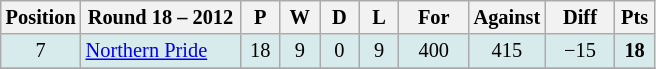<table class="wikitable" style="text-align:center; font-size:85%;">
<tr>
<th width=40 abbr="Position">Position</th>
<th width=100>Round 18 – 2012</th>
<th width=20 abbr="Played">P</th>
<th width=20 abbr="Won">W</th>
<th width=20 abbr="Drawn">D</th>
<th width=20 abbr="Lost">L</th>
<th width=40 abbr="Points for">For</th>
<th width=40 abbr="Points against">Against</th>
<th width=40 abbr="Points difference">Diff</th>
<th width=20 abbr="Points">Pts</th>
</tr>
<tr style="background: #d7ebed;">
<td>7</td>
<td style="text-align:left;"> <a href='#'>Northern Pride</a></td>
<td>18</td>
<td>9</td>
<td>0</td>
<td>9</td>
<td>400</td>
<td>415</td>
<td>−15</td>
<td><strong>18</strong></td>
</tr>
<tr>
</tr>
</table>
